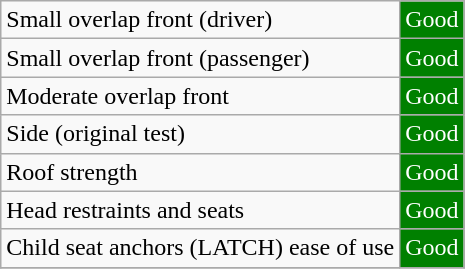<table class="wikitable"=center>
<tr>
<td>Small overlap front (driver)</td>
<td style="color:white;background: green">Good</td>
</tr>
<tr>
<td>Small overlap front (passenger)</td>
<td style="color:white;background: green">Good</td>
</tr>
<tr>
<td>Moderate overlap front</td>
<td style="color:white;background: green">Good</td>
</tr>
<tr>
<td>Side (original test)</td>
<td style="color:white;background: green">Good</td>
</tr>
<tr>
<td>Roof strength</td>
<td style="color:white;background: green">Good</td>
</tr>
<tr>
<td>Head restraints and seats</td>
<td style="color:white;background: green">Good</td>
</tr>
<tr>
<td>Child seat anchors (LATCH) ease of use</td>
<td style="color:white;background: green">Good</td>
</tr>
<tr>
</tr>
</table>
